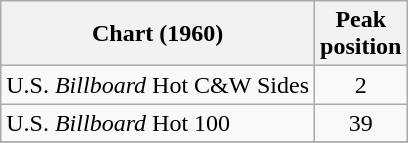<table class="wikitable sortable">
<tr>
<th align="left">Chart (1960)</th>
<th align="center">Peak<br>position</th>
</tr>
<tr>
<td align="left">U.S. <em>Billboard</em> Hot C&W Sides</td>
<td align="center">2</td>
</tr>
<tr>
<td align="left">U.S. <em>Billboard</em> Hot 100</td>
<td align="center">39</td>
</tr>
<tr>
</tr>
</table>
